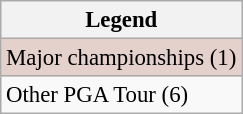<table class="wikitable" style="font-size:95%;">
<tr>
<th>Legend</th>
</tr>
<tr style="background:#e5d1cb;">
<td>Major championships (1)</td>
</tr>
<tr>
<td>Other PGA Tour (6)</td>
</tr>
</table>
